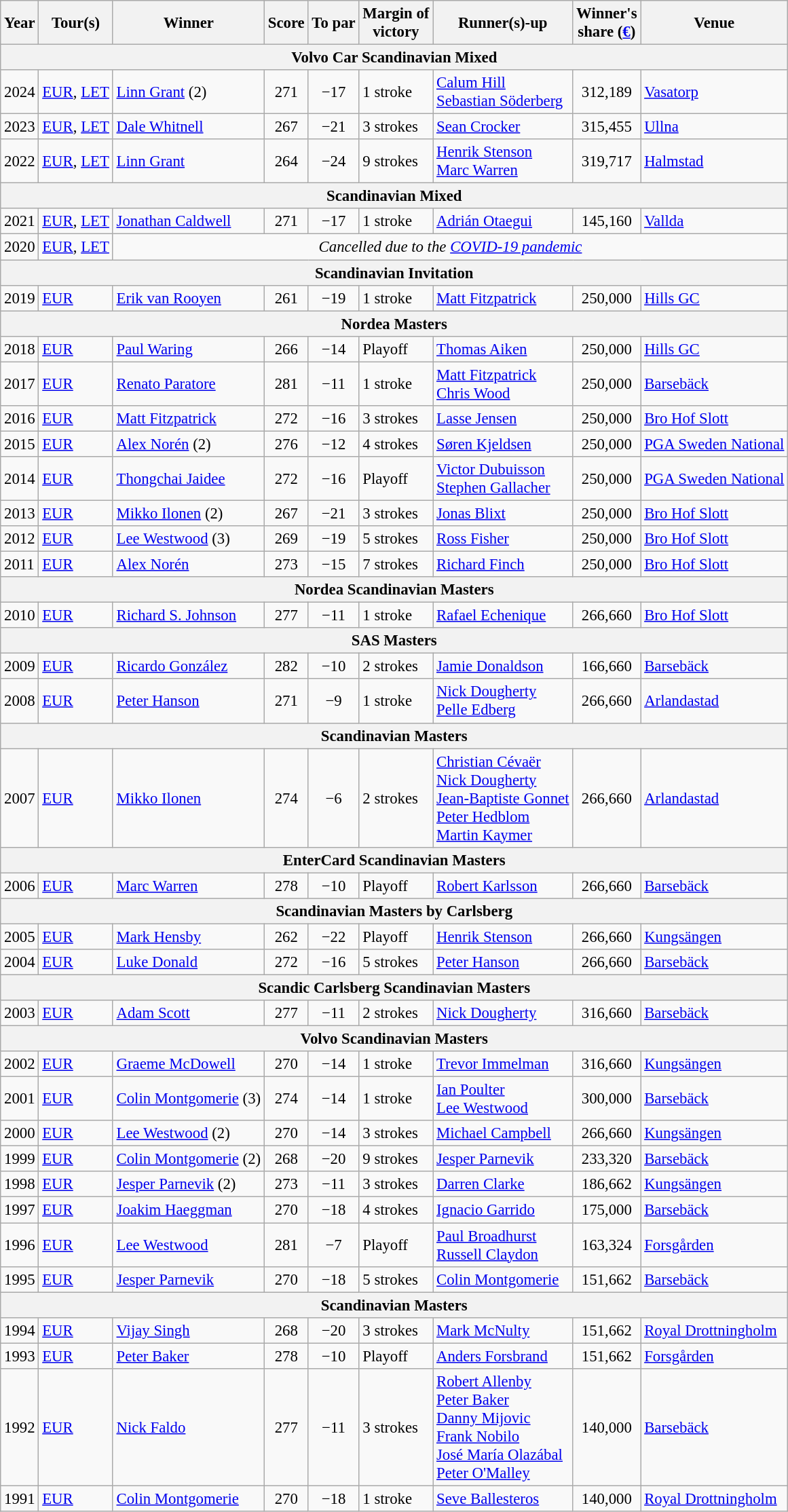<table class=wikitable style="font-size:95%">
<tr>
<th>Year</th>
<th>Tour(s)</th>
<th>Winner</th>
<th>Score</th>
<th>To par</th>
<th>Margin of<br>victory</th>
<th>Runner(s)-up</th>
<th>Winner's<br>share (<a href='#'>€</a>)</th>
<th>Venue</th>
</tr>
<tr>
<th colspan=9>Volvo Car Scandinavian Mixed</th>
</tr>
<tr>
<td>2024</td>
<td><a href='#'>EUR</a>, <a href='#'>LET</a></td>
<td> <a href='#'>Linn Grant</a> (2)</td>
<td align=center>271</td>
<td align=center>−17</td>
<td>1 stroke</td>
<td> <a href='#'>Calum Hill</a><br> <a href='#'>Sebastian Söderberg</a></td>
<td align=center>312,189</td>
<td><a href='#'>Vasatorp</a></td>
</tr>
<tr>
<td>2023</td>
<td><a href='#'>EUR</a>, <a href='#'>LET</a></td>
<td> <a href='#'>Dale Whitnell</a></td>
<td align=center>267</td>
<td align=center>−21</td>
<td>3 strokes</td>
<td> <a href='#'>Sean Crocker</a></td>
<td align=center>315,455</td>
<td><a href='#'>Ullna</a></td>
</tr>
<tr>
<td>2022</td>
<td><a href='#'>EUR</a>, <a href='#'>LET</a></td>
<td> <a href='#'>Linn Grant</a></td>
<td align=center>264</td>
<td align=center>−24</td>
<td>9 strokes</td>
<td> <a href='#'>Henrik Stenson</a><br> <a href='#'>Marc Warren</a></td>
<td align=center>319,717</td>
<td><a href='#'>Halmstad</a></td>
</tr>
<tr>
<th colspan=9>Scandinavian Mixed</th>
</tr>
<tr>
<td>2021</td>
<td><a href='#'>EUR</a>, <a href='#'>LET</a></td>
<td> <a href='#'>Jonathan Caldwell</a></td>
<td align=center>271</td>
<td align=center>−17</td>
<td>1 stroke</td>
<td> <a href='#'>Adrián Otaegui</a></td>
<td align=center>145,160</td>
<td><a href='#'>Vallda</a></td>
</tr>
<tr>
<td>2020</td>
<td><a href='#'>EUR</a>, <a href='#'>LET</a></td>
<td colspan=7 align=center><em>Cancelled due to the <a href='#'>COVID-19 pandemic</a></em></td>
</tr>
<tr>
<th colspan=9>Scandinavian Invitation</th>
</tr>
<tr>
<td>2019</td>
<td><a href='#'>EUR</a></td>
<td> <a href='#'>Erik van Rooyen</a></td>
<td align=center>261</td>
<td align=center>−19</td>
<td>1 stroke</td>
<td> <a href='#'>Matt Fitzpatrick</a></td>
<td align=center>250,000</td>
<td><a href='#'>Hills GC</a></td>
</tr>
<tr>
<th colspan=9>Nordea Masters</th>
</tr>
<tr>
<td>2018</td>
<td><a href='#'>EUR</a></td>
<td> <a href='#'>Paul Waring</a></td>
<td align="center">266</td>
<td align=center>−14</td>
<td>Playoff</td>
<td> <a href='#'>Thomas Aiken</a></td>
<td align=center>250,000</td>
<td><a href='#'>Hills GC</a></td>
</tr>
<tr>
<td>2017</td>
<td><a href='#'>EUR</a></td>
<td> <a href='#'>Renato Paratore</a></td>
<td align=center>281</td>
<td align=center>−11</td>
<td>1 stroke</td>
<td> <a href='#'>Matt Fitzpatrick</a><br> <a href='#'>Chris Wood</a></td>
<td align=center>250,000</td>
<td><a href='#'>Barsebäck</a></td>
</tr>
<tr>
<td>2016</td>
<td><a href='#'>EUR</a></td>
<td> <a href='#'>Matt Fitzpatrick</a></td>
<td align=center>272</td>
<td align=center>−16</td>
<td>3 strokes</td>
<td> <a href='#'>Lasse Jensen</a></td>
<td align=center>250,000</td>
<td><a href='#'>Bro Hof Slott</a></td>
</tr>
<tr>
<td>2015</td>
<td><a href='#'>EUR</a></td>
<td> <a href='#'>Alex Norén</a> (2)</td>
<td align=center>276</td>
<td align=center>−12</td>
<td>4 strokes</td>
<td> <a href='#'>Søren Kjeldsen</a></td>
<td align=center>250,000</td>
<td><a href='#'>PGA Sweden National</a></td>
</tr>
<tr>
<td>2014</td>
<td><a href='#'>EUR</a></td>
<td> <a href='#'>Thongchai Jaidee</a></td>
<td align="center">272</td>
<td align=center>−16</td>
<td>Playoff</td>
<td> <a href='#'>Victor Dubuisson</a><br> <a href='#'>Stephen Gallacher</a></td>
<td align=center>250,000</td>
<td><a href='#'>PGA Sweden National</a></td>
</tr>
<tr>
<td>2013</td>
<td><a href='#'>EUR</a></td>
<td> <a href='#'>Mikko Ilonen</a> (2)</td>
<td align="center">267</td>
<td align=center>−21</td>
<td>3 strokes</td>
<td> <a href='#'>Jonas Blixt</a></td>
<td align=center>250,000</td>
<td><a href='#'>Bro Hof Slott</a></td>
</tr>
<tr>
<td>2012</td>
<td><a href='#'>EUR</a></td>
<td> <a href='#'>Lee Westwood</a> (3)</td>
<td align="center">269</td>
<td align=center>−19</td>
<td>5 strokes</td>
<td> <a href='#'>Ross Fisher</a></td>
<td align=center>250,000</td>
<td><a href='#'>Bro Hof Slott</a></td>
</tr>
<tr>
<td>2011</td>
<td><a href='#'>EUR</a></td>
<td> <a href='#'>Alex Norén</a></td>
<td align="center">273</td>
<td align=center>−15</td>
<td>7 strokes</td>
<td> <a href='#'>Richard Finch</a></td>
<td align=center>250,000</td>
<td><a href='#'>Bro Hof Slott</a></td>
</tr>
<tr>
<th colspan=9>Nordea Scandinavian Masters</th>
</tr>
<tr>
<td>2010</td>
<td><a href='#'>EUR</a></td>
<td> <a href='#'>Richard S. Johnson</a></td>
<td align="center">277</td>
<td align=center>−11</td>
<td>1 stroke</td>
<td> <a href='#'>Rafael Echenique</a></td>
<td align=center>266,660</td>
<td><a href='#'>Bro Hof Slott</a></td>
</tr>
<tr>
<th colspan=9>SAS Masters</th>
</tr>
<tr>
<td>2009</td>
<td><a href='#'>EUR</a></td>
<td> <a href='#'>Ricardo González</a></td>
<td align="center">282</td>
<td align=center>−10</td>
<td>2 strokes</td>
<td> <a href='#'>Jamie Donaldson</a></td>
<td align=center>166,660</td>
<td><a href='#'>Barsebäck</a></td>
</tr>
<tr>
<td>2008</td>
<td><a href='#'>EUR</a></td>
<td> <a href='#'>Peter Hanson</a></td>
<td align=center>271</td>
<td align=center>−9</td>
<td>1 stroke</td>
<td> <a href='#'>Nick Dougherty</a><br> <a href='#'>Pelle Edberg</a></td>
<td align=center>266,660</td>
<td><a href='#'>Arlandastad</a></td>
</tr>
<tr>
<th colspan=9>Scandinavian Masters</th>
</tr>
<tr>
<td>2007</td>
<td><a href='#'>EUR</a></td>
<td> <a href='#'>Mikko Ilonen</a></td>
<td align=center>274</td>
<td align=center>−6</td>
<td>2 strokes</td>
<td> <a href='#'>Christian Cévaër</a><br> <a href='#'>Nick Dougherty</a><br> <a href='#'>Jean-Baptiste Gonnet</a><br> <a href='#'>Peter Hedblom</a><br> <a href='#'>Martin Kaymer</a></td>
<td align=center>266,660</td>
<td><a href='#'>Arlandastad</a></td>
</tr>
<tr>
<th colspan=9>EnterCard Scandinavian Masters</th>
</tr>
<tr>
<td>2006</td>
<td><a href='#'>EUR</a></td>
<td> <a href='#'>Marc Warren</a></td>
<td align="center">278</td>
<td align=center>−10</td>
<td>Playoff</td>
<td> <a href='#'>Robert Karlsson</a></td>
<td align=center>266,660</td>
<td><a href='#'>Barsebäck</a></td>
</tr>
<tr>
<th colspan=9>Scandinavian Masters by Carlsberg</th>
</tr>
<tr>
<td>2005</td>
<td><a href='#'>EUR</a></td>
<td> <a href='#'>Mark Hensby</a></td>
<td align=center>262</td>
<td align=center>−22</td>
<td>Playoff</td>
<td> <a href='#'>Henrik Stenson</a></td>
<td align=center>266,660</td>
<td><a href='#'>Kungsängen</a></td>
</tr>
<tr>
<td>2004</td>
<td><a href='#'>EUR</a></td>
<td> <a href='#'>Luke Donald</a></td>
<td align="center">272</td>
<td align=center>−16</td>
<td>5 strokes</td>
<td> <a href='#'>Peter Hanson</a></td>
<td align=center>266,660</td>
<td><a href='#'>Barsebäck</a></td>
</tr>
<tr>
<th colspan=9>Scandic Carlsberg Scandinavian Masters</th>
</tr>
<tr>
<td>2003</td>
<td><a href='#'>EUR</a></td>
<td> <a href='#'>Adam Scott</a></td>
<td align="center">277</td>
<td align=center>−11</td>
<td>2 strokes</td>
<td> <a href='#'>Nick Dougherty</a></td>
<td align=center>316,660</td>
<td><a href='#'>Barsebäck</a></td>
</tr>
<tr>
<th colspan=9>Volvo Scandinavian Masters</th>
</tr>
<tr>
<td>2002</td>
<td><a href='#'>EUR</a></td>
<td> <a href='#'>Graeme McDowell</a></td>
<td align="center">270</td>
<td align=center>−14</td>
<td>1 stroke</td>
<td> <a href='#'>Trevor Immelman</a></td>
<td align=center>316,660</td>
<td><a href='#'>Kungsängen</a></td>
</tr>
<tr>
<td>2001</td>
<td><a href='#'>EUR</a></td>
<td> <a href='#'>Colin Montgomerie</a> (3)</td>
<td align="center">274</td>
<td align=center>−14</td>
<td>1 stroke</td>
<td> <a href='#'>Ian Poulter</a><br> <a href='#'>Lee Westwood</a></td>
<td align=center>300,000</td>
<td><a href='#'>Barsebäck</a></td>
</tr>
<tr>
<td>2000</td>
<td><a href='#'>EUR</a></td>
<td> <a href='#'>Lee Westwood</a> (2)</td>
<td align="center">270</td>
<td align=center>−14</td>
<td>3 strokes</td>
<td> <a href='#'>Michael Campbell</a></td>
<td align=center>266,660</td>
<td><a href='#'>Kungsängen</a></td>
</tr>
<tr>
<td>1999</td>
<td><a href='#'>EUR</a></td>
<td> <a href='#'>Colin Montgomerie</a> (2)</td>
<td align="center">268</td>
<td align=center>−20</td>
<td>9 strokes</td>
<td> <a href='#'>Jesper Parnevik</a></td>
<td align=center>233,320</td>
<td><a href='#'>Barsebäck</a></td>
</tr>
<tr>
<td>1998</td>
<td><a href='#'>EUR</a></td>
<td> <a href='#'>Jesper Parnevik</a> (2)</td>
<td align="center">273</td>
<td align=center>−11</td>
<td>3 strokes</td>
<td> <a href='#'>Darren Clarke</a></td>
<td align=center>186,662</td>
<td><a href='#'>Kungsängen</a></td>
</tr>
<tr>
<td>1997</td>
<td><a href='#'>EUR</a></td>
<td> <a href='#'>Joakim Haeggman</a></td>
<td align="center">270</td>
<td align=center>−18</td>
<td>4 strokes</td>
<td> <a href='#'>Ignacio Garrido</a></td>
<td align=center>175,000</td>
<td><a href='#'>Barsebäck</a></td>
</tr>
<tr>
<td>1996</td>
<td><a href='#'>EUR</a></td>
<td> <a href='#'>Lee Westwood</a></td>
<td align="center">281</td>
<td align=center>−7</td>
<td>Playoff</td>
<td> <a href='#'>Paul Broadhurst</a><br> <a href='#'>Russell Claydon</a></td>
<td align=center>163,324</td>
<td><a href='#'>Forsgården</a></td>
</tr>
<tr>
<td>1995</td>
<td><a href='#'>EUR</a></td>
<td> <a href='#'>Jesper Parnevik</a></td>
<td align="center">270</td>
<td align=center>−18</td>
<td>5 strokes</td>
<td> <a href='#'>Colin Montgomerie</a></td>
<td align=center>151,662</td>
<td><a href='#'>Barsebäck</a></td>
</tr>
<tr>
<th colspan=9>Scandinavian Masters</th>
</tr>
<tr>
<td>1994</td>
<td><a href='#'>EUR</a></td>
<td> <a href='#'>Vijay Singh</a></td>
<td align="center">268</td>
<td align=center>−20</td>
<td>3 strokes</td>
<td> <a href='#'>Mark McNulty</a></td>
<td align=center>151,662</td>
<td><a href='#'>Royal Drottningholm</a></td>
</tr>
<tr>
<td>1993</td>
<td><a href='#'>EUR</a></td>
<td> <a href='#'>Peter Baker</a></td>
<td align="center">278</td>
<td align=center>−10</td>
<td>Playoff</td>
<td> <a href='#'>Anders Forsbrand</a></td>
<td align=center>151,662</td>
<td><a href='#'>Forsgården</a></td>
</tr>
<tr>
<td>1992</td>
<td><a href='#'>EUR</a></td>
<td> <a href='#'>Nick Faldo</a></td>
<td align="center">277</td>
<td align=center>−11</td>
<td>3 strokes</td>
<td> <a href='#'>Robert Allenby</a><br> <a href='#'>Peter Baker</a><br> <a href='#'>Danny Mijovic</a><br> <a href='#'>Frank Nobilo</a><br> <a href='#'>José María Olazábal</a><br> <a href='#'>Peter O'Malley</a></td>
<td align=center>140,000</td>
<td><a href='#'>Barsebäck</a></td>
</tr>
<tr>
<td>1991</td>
<td><a href='#'>EUR</a></td>
<td> <a href='#'>Colin Montgomerie</a></td>
<td align="center">270</td>
<td align=center>−18</td>
<td>1 stroke</td>
<td> <a href='#'>Seve Ballesteros</a></td>
<td align=center>140,000</td>
<td><a href='#'>Royal Drottningholm</a></td>
</tr>
</table>
